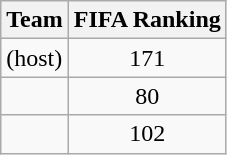<table class="wikitable">
<tr>
<th>Team</th>
<th>FIFA Ranking</th>
</tr>
<tr>
<td align="left"> (host)</td>
<td align=center>171</td>
</tr>
<tr>
<td align="left"></td>
<td align=center>80</td>
</tr>
<tr>
<td align="left"></td>
<td align=center>102</td>
</tr>
</table>
